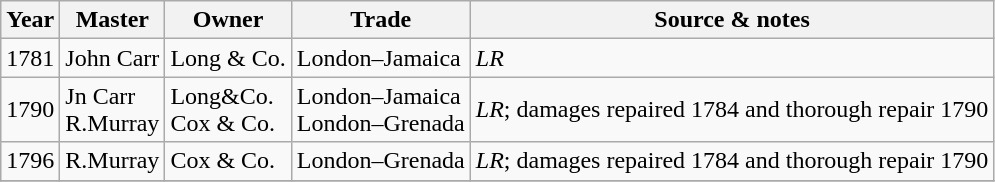<table class=" wikitable">
<tr>
<th>Year</th>
<th>Master</th>
<th>Owner</th>
<th>Trade</th>
<th>Source & notes</th>
</tr>
<tr>
<td>1781</td>
<td>John Carr</td>
<td>Long & Co.</td>
<td>London–Jamaica</td>
<td><em>LR</em></td>
</tr>
<tr>
<td>1790</td>
<td>Jn Carr<br>R.Murray</td>
<td>Long&Co.<br>Cox & Co.</td>
<td>London–Jamaica<br>London–Grenada</td>
<td><em>LR</em>; damages repaired 1784 and thorough repair 1790</td>
</tr>
<tr>
<td>1796</td>
<td>R.Murray</td>
<td>Cox & Co.</td>
<td>London–Grenada</td>
<td><em>LR</em>; damages repaired 1784 and thorough repair 1790</td>
</tr>
<tr>
</tr>
</table>
